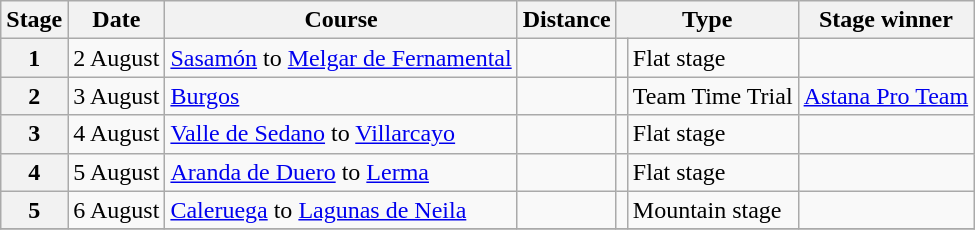<table class="wikitable">
<tr>
<th scope="col">Stage</th>
<th scope="col">Date</th>
<th scope="col">Course</th>
<th scope="col">Distance</th>
<th scope="col" colspan="2">Type</th>
<th scope="col">Stage winner</th>
</tr>
<tr>
<th scope="row" style="text-align:center;">1</th>
<td style="text-align:center;">2 August</td>
<td><a href='#'>Sasamón</a> to <a href='#'>Melgar de Fernamental</a></td>
<td style="text-align:center;"></td>
<td></td>
<td>Flat stage</td>
<td></td>
</tr>
<tr>
<th scope="row" style="text-align:center;">2</th>
<td style="text-align:center;">3 August</td>
<td><a href='#'>Burgos</a></td>
<td style="text-align:center;"></td>
<td></td>
<td>Team Time Trial</td>
<td><a href='#'>Astana Pro Team</a></td>
</tr>
<tr>
<th scope="row" style="text-align:center;">3</th>
<td style="text-align:center;">4 August</td>
<td><a href='#'>Valle de Sedano</a> to <a href='#'>Villarcayo</a></td>
<td style="text-align:center;"></td>
<td></td>
<td>Flat stage</td>
<td></td>
</tr>
<tr>
<th scope="row" style="text-align:center;">4</th>
<td style="text-align:center;">5 August</td>
<td><a href='#'>Aranda de Duero</a> to <a href='#'>Lerma</a></td>
<td style="text-align:center;"></td>
<td></td>
<td>Flat stage</td>
<td></td>
</tr>
<tr>
<th scope="row" style="text-align:center;">5</th>
<td style="text-align:center;">6 August</td>
<td><a href='#'>Caleruega</a> to <a href='#'>Lagunas de Neila</a></td>
<td style="text-align:center;"></td>
<td></td>
<td>Mountain stage</td>
<td></td>
</tr>
<tr>
</tr>
</table>
